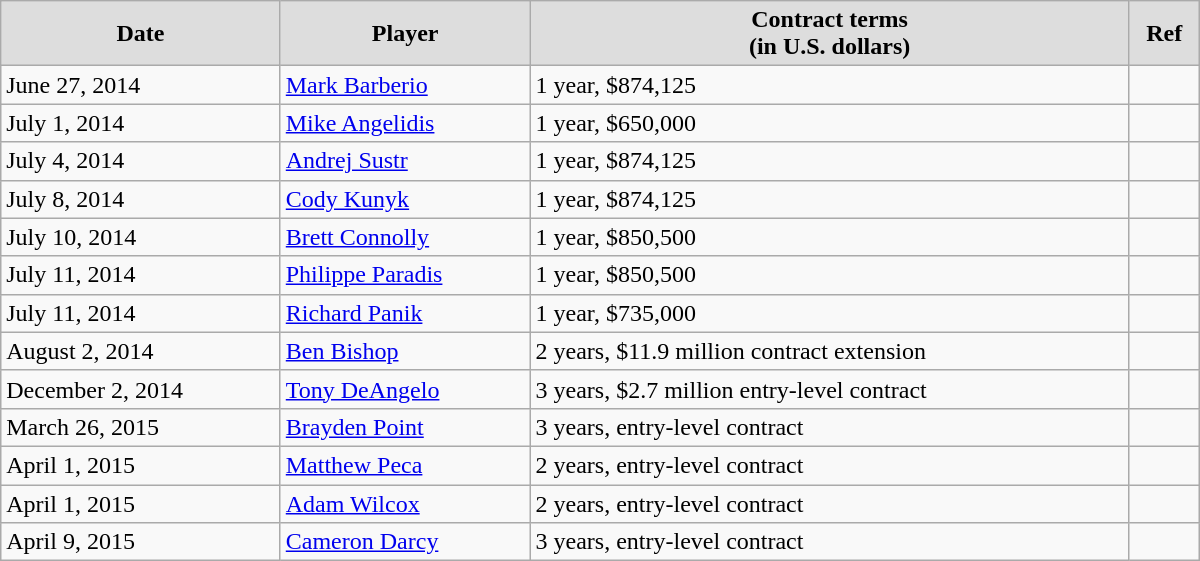<table class="wikitable" style="border-collapse: collapse; width: 50em; padding: 3;">
<tr align="center" bgcolor="#dddddd">
<td><strong>Date</strong></td>
<td><strong>Player</strong></td>
<td><strong>Contract terms</strong><br><strong>(in U.S. dollars)</strong></td>
<td><strong>Ref</strong></td>
</tr>
<tr>
<td>June 27, 2014</td>
<td><a href='#'>Mark Barberio</a></td>
<td>1 year, $874,125</td>
<td></td>
</tr>
<tr>
<td>July 1, 2014</td>
<td><a href='#'>Mike Angelidis</a></td>
<td>1 year, $650,000</td>
<td></td>
</tr>
<tr>
<td>July 4, 2014</td>
<td><a href='#'>Andrej Sustr</a></td>
<td>1 year, $874,125</td>
<td></td>
</tr>
<tr>
<td>July 8, 2014</td>
<td><a href='#'>Cody Kunyk</a></td>
<td>1 year, $874,125</td>
<td></td>
</tr>
<tr>
<td>July 10, 2014</td>
<td><a href='#'>Brett Connolly</a></td>
<td>1 year, $850,500</td>
<td></td>
</tr>
<tr>
<td>July 11, 2014</td>
<td><a href='#'>Philippe Paradis</a></td>
<td>1 year, $850,500</td>
<td></td>
</tr>
<tr>
<td>July 11, 2014</td>
<td><a href='#'>Richard Panik</a></td>
<td>1 year, $735,000</td>
<td></td>
</tr>
<tr>
<td>August 2, 2014</td>
<td><a href='#'>Ben Bishop</a></td>
<td>2 years, $11.9 million contract extension</td>
<td></td>
</tr>
<tr>
<td>December 2, 2014</td>
<td><a href='#'>Tony DeAngelo</a></td>
<td>3 years, $2.7 million entry-level contract</td>
<td></td>
</tr>
<tr>
<td>March 26, 2015</td>
<td><a href='#'>Brayden Point</a></td>
<td>3 years, entry-level contract</td>
<td></td>
</tr>
<tr>
<td>April 1, 2015</td>
<td><a href='#'>Matthew Peca</a></td>
<td>2 years, entry-level contract</td>
<td></td>
</tr>
<tr>
<td>April 1, 2015</td>
<td><a href='#'>Adam Wilcox</a></td>
<td>2 years, entry-level contract</td>
<td></td>
</tr>
<tr>
<td>April 9, 2015</td>
<td><a href='#'>Cameron Darcy</a></td>
<td>3 years, entry-level contract</td>
<td></td>
</tr>
</table>
